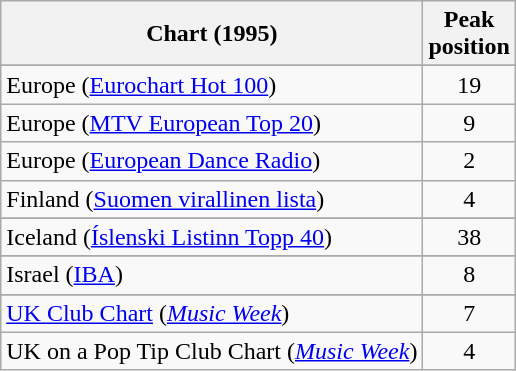<table class="wikitable sortable">
<tr>
<th>Chart (1995)</th>
<th>Peak<br>position</th>
</tr>
<tr>
</tr>
<tr>
</tr>
<tr>
</tr>
<tr>
<td>Europe (<a href='#'>Eurochart Hot 100</a>)</td>
<td align="center">19</td>
</tr>
<tr>
<td>Europe (<a href='#'>MTV European Top 20</a>)</td>
<td align="center">9</td>
</tr>
<tr>
<td>Europe (<a href='#'>European Dance Radio</a>)</td>
<td align="center">2</td>
</tr>
<tr>
<td>Finland (<a href='#'>Suomen virallinen lista</a>)</td>
<td align="center">4</td>
</tr>
<tr>
</tr>
<tr>
</tr>
<tr>
<td>Iceland (<a href='#'>Íslenski Listinn Topp 40</a>)</td>
<td align="center">38</td>
</tr>
<tr>
</tr>
<tr>
<td>Israel (<a href='#'>IBA</a>)</td>
<td align="center">8</td>
</tr>
<tr>
</tr>
<tr>
</tr>
<tr>
</tr>
<tr>
</tr>
<tr>
</tr>
<tr>
</tr>
<tr>
</tr>
<tr>
<td><a href='#'>UK Club Chart</a> (<em><a href='#'>Music Week</a></em>)</td>
<td align="center">7</td>
</tr>
<tr>
<td>UK on a Pop Tip Club Chart (<em><a href='#'>Music Week</a></em>)</td>
<td align="center">4</td>
</tr>
</table>
